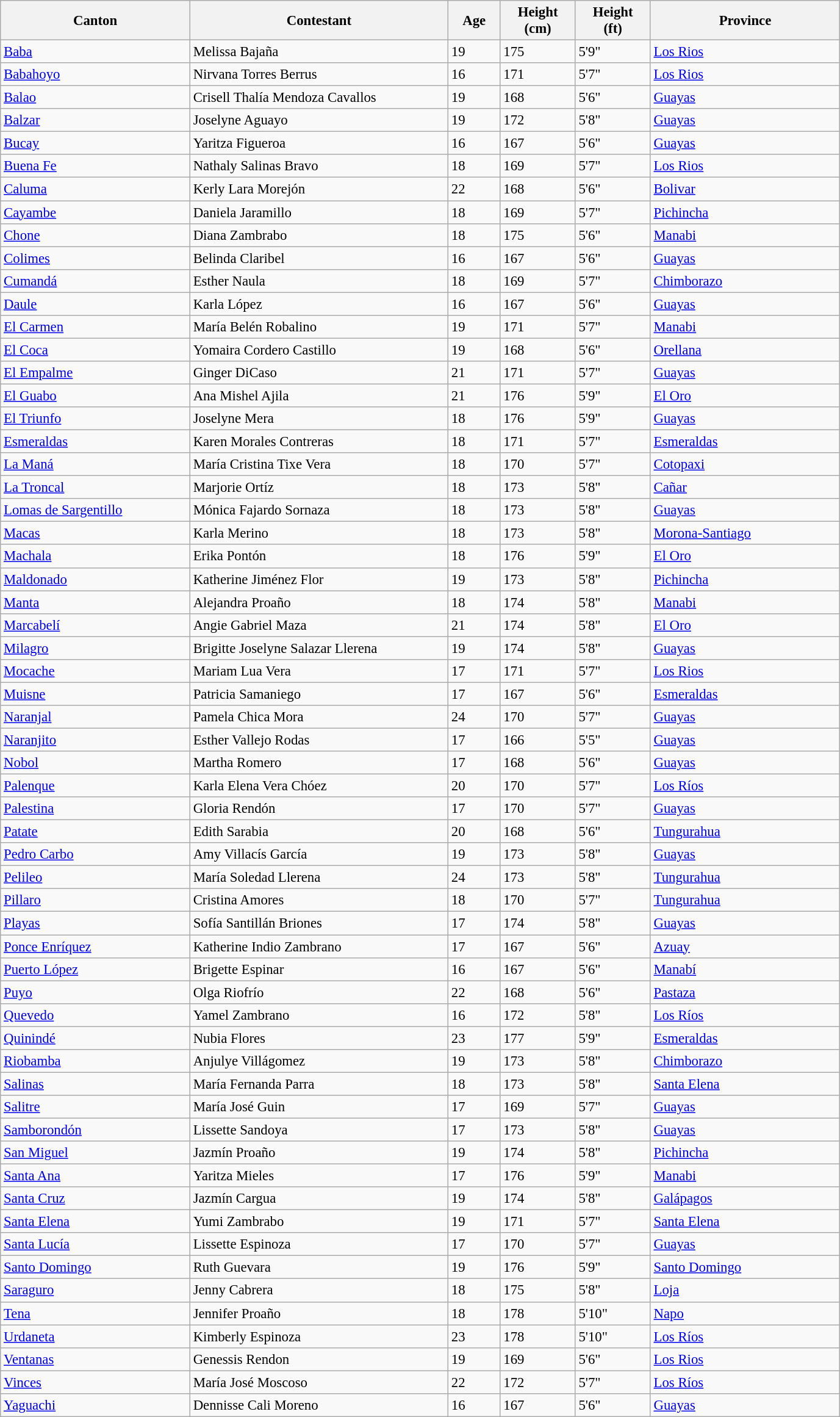<table class="wikitable sortable" style="font-size: 95%;">
<tr>
<th style="width:200px;">Canton</th>
<th style="width:275px;">Contestant</th>
<th width="50">Age</th>
<th width="75">Height<br> (cm)</th>
<th width="75">Height<br> (ft)</th>
<th style="width:200px;">Province</th>
</tr>
<tr>
<td><a href='#'>Baba</a></td>
<td>Melissa Bajaña</td>
<td>19</td>
<td>175</td>
<td>5'9"</td>
<td><a href='#'>Los Rios</a></td>
</tr>
<tr>
<td><a href='#'>Babahoyo</a></td>
<td>Nirvana Torres Berrus</td>
<td>16</td>
<td>171</td>
<td>5'7"</td>
<td><a href='#'>Los Rios</a></td>
</tr>
<tr>
<td> <a href='#'>Balao</a></td>
<td>Crisell Thalía Mendoza Cavallos</td>
<td>19</td>
<td>168</td>
<td>5'6"</td>
<td><a href='#'>Guayas</a></td>
</tr>
<tr>
<td> <a href='#'>Balzar</a></td>
<td>Joselyne Aguayo</td>
<td>19</td>
<td>172</td>
<td>5'8"</td>
<td><a href='#'>Guayas</a></td>
</tr>
<tr>
<td> <a href='#'>Bucay</a></td>
<td>Yaritza Figueroa</td>
<td>16</td>
<td>167</td>
<td>5'6"</td>
<td><a href='#'>Guayas</a></td>
</tr>
<tr>
<td><a href='#'>Buena Fe</a></td>
<td>Nathaly Salinas Bravo</td>
<td>18</td>
<td>169</td>
<td>5'7"</td>
<td><a href='#'>Los Rios</a></td>
</tr>
<tr>
<td><a href='#'>Caluma</a></td>
<td>Kerly Lara Morejón</td>
<td>22</td>
<td>168</td>
<td>5'6"</td>
<td><a href='#'>Bolivar</a></td>
</tr>
<tr>
<td><a href='#'>Cayambe</a></td>
<td>Daniela Jaramillo</td>
<td>18</td>
<td>169</td>
<td>5'7"</td>
<td><a href='#'>Pichincha</a></td>
</tr>
<tr>
<td> <a href='#'>Chone</a></td>
<td>Diana Zambrabo</td>
<td>18</td>
<td>175</td>
<td>5'6"</td>
<td><a href='#'>Manabi</a></td>
</tr>
<tr>
<td> <a href='#'>Colimes</a></td>
<td>Belinda Claribel</td>
<td>16</td>
<td>167</td>
<td>5'6"</td>
<td><a href='#'>Guayas</a></td>
</tr>
<tr>
<td> <a href='#'>Cumandá</a></td>
<td>Esther Naula</td>
<td>18</td>
<td>169</td>
<td>5'7"</td>
<td><a href='#'>Chimborazo</a></td>
</tr>
<tr>
<td> <a href='#'>Daule</a></td>
<td>Karla López</td>
<td>16</td>
<td>167</td>
<td>5'6"</td>
<td><a href='#'>Guayas</a></td>
</tr>
<tr>
<td> <a href='#'>El Carmen</a></td>
<td>María Belén Robalino</td>
<td>19</td>
<td>171</td>
<td>5'7"</td>
<td><a href='#'>Manabi</a></td>
</tr>
<tr>
<td> <a href='#'>El Coca</a></td>
<td>Yomaira Cordero Castillo</td>
<td>19</td>
<td>168</td>
<td>5'6"</td>
<td><a href='#'>Orellana</a></td>
</tr>
<tr>
<td> <a href='#'>El Empalme</a></td>
<td>Ginger DiCaso</td>
<td>21</td>
<td>171</td>
<td>5'7"</td>
<td><a href='#'>Guayas</a></td>
</tr>
<tr>
<td><a href='#'>El Guabo</a></td>
<td>Ana Mishel Ajila</td>
<td>21</td>
<td>176</td>
<td>5'9"</td>
<td><a href='#'>El Oro</a></td>
</tr>
<tr>
<td><a href='#'>El Triunfo</a></td>
<td>Joselyne Mera</td>
<td>18</td>
<td>176</td>
<td>5'9"</td>
<td><a href='#'>Guayas</a></td>
</tr>
<tr>
<td> <a href='#'>Esmeraldas</a></td>
<td>Karen Morales Contreras</td>
<td>18</td>
<td>171</td>
<td>5'7"</td>
<td><a href='#'>Esmeraldas</a></td>
</tr>
<tr>
<td><a href='#'>La Maná</a></td>
<td>María Cristina Tixe Vera</td>
<td>18</td>
<td>170</td>
<td>5'7"</td>
<td><a href='#'>Cotopaxi</a></td>
</tr>
<tr>
<td> <a href='#'>La Troncal</a></td>
<td>Marjorie Ortíz</td>
<td>18</td>
<td>173</td>
<td>5'8"</td>
<td><a href='#'>Cañar</a></td>
</tr>
<tr>
<td> <a href='#'>Lomas de Sargentillo</a></td>
<td>Mónica Fajardo Sornaza</td>
<td>18</td>
<td>173</td>
<td>5'8"</td>
<td><a href='#'>Guayas</a></td>
</tr>
<tr>
<td> <a href='#'>Macas</a></td>
<td>Karla Merino</td>
<td>18</td>
<td>173</td>
<td>5'8"</td>
<td><a href='#'>Morona-Santiago</a></td>
</tr>
<tr>
<td> <a href='#'>Machala</a></td>
<td>Erika Pontón</td>
<td>18</td>
<td>176</td>
<td>5'9"</td>
<td><a href='#'>El Oro</a></td>
</tr>
<tr>
<td> <a href='#'>Maldonado</a></td>
<td>Katherine Jiménez Flor</td>
<td>19</td>
<td>173</td>
<td>5'8"</td>
<td><a href='#'>Pichincha</a></td>
</tr>
<tr>
<td><a href='#'>Manta</a></td>
<td>Alejandra Proaño</td>
<td>18</td>
<td>174</td>
<td>5'8"</td>
<td><a href='#'>Manabi</a></td>
</tr>
<tr>
<td> <a href='#'>Marcabelí</a></td>
<td>Angie Gabriel Maza</td>
<td>21</td>
<td>174</td>
<td>5'8"</td>
<td><a href='#'>El Oro</a></td>
</tr>
<tr>
<td> <a href='#'>Milagro</a></td>
<td>Brigitte Joselyne Salazar Llerena</td>
<td>19</td>
<td>174</td>
<td>5'8"</td>
<td><a href='#'>Guayas</a></td>
</tr>
<tr>
<td><a href='#'>Mocache</a></td>
<td>Mariam Lua Vera</td>
<td>17</td>
<td>171</td>
<td>5'7"</td>
<td><a href='#'>Los Rios</a></td>
</tr>
<tr>
<td><a href='#'>Muisne</a></td>
<td>Patricia Samaniego</td>
<td>17</td>
<td>167</td>
<td>5'6"</td>
<td><a href='#'>Esmeraldas</a></td>
</tr>
<tr>
<td><a href='#'>Naranjal</a></td>
<td>Pamela Chica Mora</td>
<td>24</td>
<td>170</td>
<td>5'7"</td>
<td><a href='#'>Guayas</a></td>
</tr>
<tr>
<td> <a href='#'>Naranjito</a></td>
<td>Esther Vallejo Rodas</td>
<td>17</td>
<td>166</td>
<td>5'5"</td>
<td><a href='#'>Guayas</a></td>
</tr>
<tr>
<td> <a href='#'>Nobol</a></td>
<td>Martha Romero</td>
<td>17</td>
<td>168</td>
<td>5'6"</td>
<td><a href='#'>Guayas</a></td>
</tr>
<tr>
<td><a href='#'>Palenque</a></td>
<td>Karla Elena Vera Chóez</td>
<td>20</td>
<td>170</td>
<td>5'7"</td>
<td><a href='#'>Los Ríos</a></td>
</tr>
<tr>
<td> <a href='#'>Palestina</a></td>
<td>Gloria Rendón</td>
<td>17</td>
<td>170</td>
<td>5'7"</td>
<td><a href='#'>Guayas</a></td>
</tr>
<tr>
<td> <a href='#'>Patate</a></td>
<td>Edith Sarabia</td>
<td>20</td>
<td>168</td>
<td>5'6"</td>
<td><a href='#'>Tungurahua</a></td>
</tr>
<tr>
<td><a href='#'>Pedro Carbo</a></td>
<td>Amy Villacís García</td>
<td>19</td>
<td>173</td>
<td>5'8"</td>
<td><a href='#'>Guayas</a></td>
</tr>
<tr>
<td> <a href='#'>Pelileo</a></td>
<td>María Soledad Llerena</td>
<td>24</td>
<td>173</td>
<td>5'8"</td>
<td><a href='#'>Tungurahua</a></td>
</tr>
<tr>
<td> <a href='#'>Pillaro</a></td>
<td>Cristina Amores</td>
<td>18</td>
<td>170</td>
<td>5'7"</td>
<td><a href='#'>Tungurahua</a></td>
</tr>
<tr>
<td> <a href='#'>Playas</a></td>
<td>Sofía Santillán Briones</td>
<td>17</td>
<td>174</td>
<td>5'8"</td>
<td><a href='#'>Guayas</a></td>
</tr>
<tr>
<td><a href='#'>Ponce Enríquez</a></td>
<td>Katherine Indio Zambrano</td>
<td>17</td>
<td>167</td>
<td>5'6"</td>
<td><a href='#'>Azuay</a></td>
</tr>
<tr>
<td><a href='#'>Puerto López</a></td>
<td>Brigette Espinar</td>
<td>16</td>
<td>167</td>
<td>5'6"</td>
<td><a href='#'>Manabí</a></td>
</tr>
<tr>
<td> <a href='#'>Puyo</a></td>
<td>Olga Riofrío</td>
<td>22</td>
<td>168</td>
<td>5'6"</td>
<td><a href='#'>Pastaza</a></td>
</tr>
<tr>
<td> <a href='#'>Quevedo</a></td>
<td>Yamel Zambrano</td>
<td>16</td>
<td>172</td>
<td>5'8"</td>
<td><a href='#'>Los Ríos</a></td>
</tr>
<tr>
<td><a href='#'>Quinindé</a></td>
<td>Nubia Flores</td>
<td>23</td>
<td>177</td>
<td>5'9"</td>
<td><a href='#'>Esmeraldas</a></td>
</tr>
<tr>
<td> <a href='#'>Riobamba</a></td>
<td>Anjulye Villágomez</td>
<td>19</td>
<td>173</td>
<td>5'8"</td>
<td><a href='#'>Chimborazo</a></td>
</tr>
<tr>
<td><a href='#'>Salinas</a></td>
<td>María Fernanda Parra</td>
<td>18</td>
<td>173</td>
<td>5'8"</td>
<td><a href='#'>Santa Elena</a></td>
</tr>
<tr>
<td> <a href='#'>Salitre</a></td>
<td>María José Guin</td>
<td>17</td>
<td>169</td>
<td>5'7"</td>
<td><a href='#'>Guayas</a></td>
</tr>
<tr>
<td> <a href='#'>Samborondón</a></td>
<td>Lissette Sandoya</td>
<td>17</td>
<td>173</td>
<td>5'8"</td>
<td><a href='#'>Guayas</a></td>
</tr>
<tr>
<td> <a href='#'>San Miguel</a></td>
<td>Jazmín Proaño</td>
<td>19</td>
<td>174</td>
<td>5'8"</td>
<td><a href='#'>Pichincha</a></td>
</tr>
<tr>
<td><a href='#'>Santa Ana</a></td>
<td>Yaritza Mieles</td>
<td>17</td>
<td>176</td>
<td>5'9"</td>
<td><a href='#'>Manabi</a></td>
</tr>
<tr>
<td><a href='#'>Santa Cruz</a></td>
<td>Jazmín Cargua</td>
<td>19</td>
<td>174</td>
<td>5'8"</td>
<td><a href='#'>Galápagos</a></td>
</tr>
<tr>
<td><a href='#'>Santa Elena</a></td>
<td>Yumi Zambrabo</td>
<td>19</td>
<td>171</td>
<td>5'7"</td>
<td><a href='#'>Santa Elena</a></td>
</tr>
<tr>
<td> <a href='#'>Santa Lucía</a></td>
<td>Lissette Espinoza</td>
<td>17</td>
<td>170</td>
<td>5'7"</td>
<td><a href='#'>Guayas</a></td>
</tr>
<tr>
<td> <a href='#'>Santo Domingo</a></td>
<td>Ruth Guevara</td>
<td>19</td>
<td>176</td>
<td>5'9"</td>
<td><a href='#'>Santo Domingo</a></td>
</tr>
<tr>
<td> <a href='#'>Saraguro</a></td>
<td>Jenny Cabrera</td>
<td>18</td>
<td>175</td>
<td>5'8"</td>
<td><a href='#'>Loja</a></td>
</tr>
<tr>
<td><a href='#'>Tena</a></td>
<td>Jennifer Proaño</td>
<td>18</td>
<td>178</td>
<td>5'10"</td>
<td><a href='#'>Napo</a></td>
</tr>
<tr>
<td><a href='#'>Urdaneta</a></td>
<td>Kimberly Espinoza</td>
<td>23</td>
<td>178</td>
<td>5'10"</td>
<td><a href='#'>Los Ríos</a></td>
</tr>
<tr>
<td><a href='#'>Ventanas</a></td>
<td>Genessis Rendon</td>
<td>19</td>
<td>169</td>
<td>5'6"</td>
<td><a href='#'>Los Rios</a></td>
</tr>
<tr>
<td> <a href='#'>Vinces</a></td>
<td>María José Moscoso</td>
<td>22</td>
<td>172</td>
<td>5'7"</td>
<td><a href='#'>Los Ríos</a></td>
</tr>
<tr>
<td> <a href='#'>Yaguachi</a></td>
<td>Dennisse Cali Moreno</td>
<td>16</td>
<td>167</td>
<td>5'6"</td>
<td><a href='#'>Guayas</a></td>
</tr>
</table>
